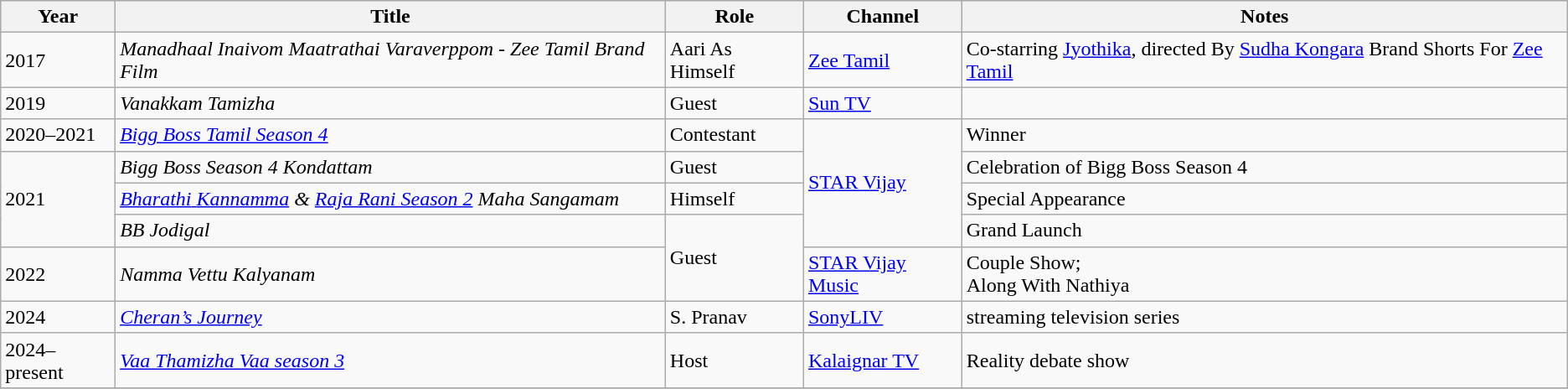<table class="wikitable">
<tr style="background:#ccc; text-align:center;">
<th>Year</th>
<th>Title</th>
<th>Role</th>
<th>Channel</th>
<th class="unsortable">Notes</th>
</tr>
<tr>
<td>2017</td>
<td><em>Manadhaal Inaivom Maatrathai Varaverppom - Zee Tamil Brand Film</em></td>
<td>Aari As Himself</td>
<td><a href='#'>Zee Tamil</a></td>
<td>Co-starring <a href='#'>Jyothika</a>, directed By <a href='#'>Sudha Kongara</a> Brand Shorts For <a href='#'>Zee Tamil</a></td>
</tr>
<tr>
<td>2019</td>
<td><em>Vanakkam Tamizha</em></td>
<td>Guest</td>
<td><a href='#'>Sun TV</a></td>
<td></td>
</tr>
<tr>
<td>2020–2021</td>
<td><em> <a href='#'>Bigg Boss Tamil Season 4</a></em></td>
<td>Contestant</td>
<td rowspan="4"><a href='#'>STAR Vijay</a></td>
<td>Winner</td>
</tr>
<tr>
<td rowspan="3">2021</td>
<td><em>Bigg Boss Season 4 Kondattam</em></td>
<td>Guest</td>
<td>Celebration of Bigg Boss Season 4</td>
</tr>
<tr>
<td><a href='#'><em>Bharathi</em> <em>Kannamma</em></a>  <em>&</em> <em><a href='#'>Raja Rani Season 2</a> Maha Sangamam</em></td>
<td>Himself</td>
<td>Special Appearance</td>
</tr>
<tr>
<td><em>BB Jodigal</em></td>
<td rowspan="2">Guest</td>
<td>Grand Launch</td>
</tr>
<tr>
<td>2022</td>
<td><em>Namma Vettu Kalyanam</em></td>
<td><a href='#'>STAR Vijay Music</a></td>
<td>Couple Show;<br>Along With Nathiya</td>
</tr>
<tr>
<td>2024</td>
<td><em><a href='#'>Cheran’s Journey</a></em></td>
<td>S. Pranav</td>
<td><a href='#'>SonyLIV</a></td>
<td>streaming television series</td>
</tr>
<tr>
<td>2024–present</td>
<td><em><a href='#'>Vaa Thamizha Vaa season 3</a></em></td>
<td>Host</td>
<td><a href='#'>Kalaignar TV</a></td>
<td>Reality debate show</td>
</tr>
<tr>
</tr>
</table>
